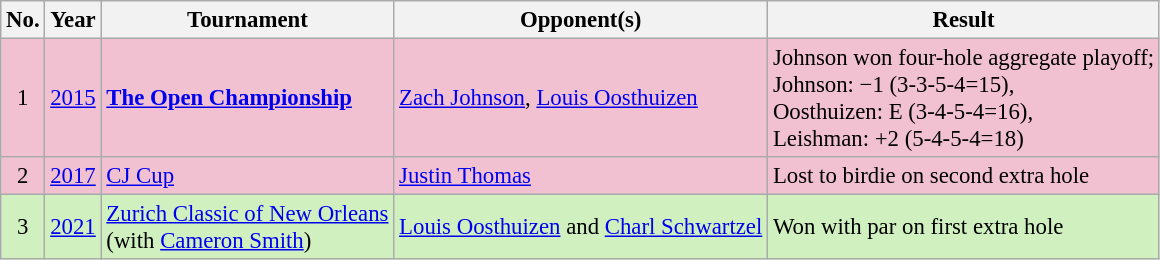<table class="wikitable" style="font-size:95%;">
<tr>
<th>No.</th>
<th>Year</th>
<th>Tournament</th>
<th>Opponent(s)</th>
<th>Result</th>
</tr>
<tr style="background:#F2C1D1;">
<td align=center>1</td>
<td align=center><a href='#'>2015</a></td>
<td><strong><a href='#'>The Open Championship</a></strong></td>
<td> <a href='#'>Zach Johnson</a>,  <a href='#'>Louis Oosthuizen</a></td>
<td>Johnson won four-hole aggregate playoff;<br>Johnson: −1 (3-3-5-4=15),<br>Oosthuizen: E (3-4-5-4=16),<br>Leishman: +2 (5-4-5-4=18)</td>
</tr>
<tr style="background:#F2C1D1;">
<td align=center>2</td>
<td align=center><a href='#'>2017</a></td>
<td><a href='#'>CJ Cup</a></td>
<td> <a href='#'>Justin Thomas</a></td>
<td>Lost to birdie on second extra hole</td>
</tr>
<tr style="background:#D0F0C0;">
<td align=center>3</td>
<td><a href='#'>2021</a></td>
<td><a href='#'>Zurich Classic of New Orleans</a><br>(with  <a href='#'>Cameron Smith</a>)</td>
<td> <a href='#'>Louis Oosthuizen</a> and  <a href='#'>Charl Schwartzel</a></td>
<td>Won with par on first extra hole</td>
</tr>
</table>
